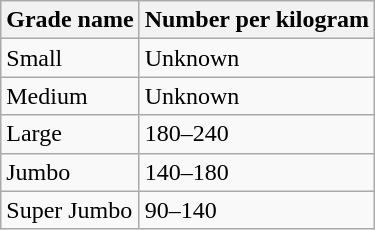<table class="wikitable">
<tr>
<th>Grade name</th>
<th>Number per kilogram</th>
</tr>
<tr>
<td>Small</td>
<td>Unknown</td>
</tr>
<tr>
<td>Medium</td>
<td>Unknown</td>
</tr>
<tr>
<td>Large</td>
<td>180–240</td>
</tr>
<tr>
<td>Jumbo</td>
<td>140–180</td>
</tr>
<tr>
<td>Super Jumbo</td>
<td>90–140</td>
</tr>
</table>
